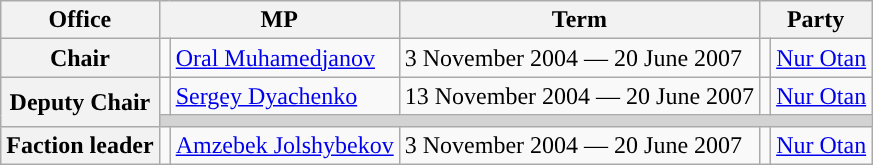<table class="wikitable">
<tr>
<th>Office</th>
<th colspan="2">MP</th>
<th>Term</th>
<th colspan="2">Party</th>
</tr>
<tr>
<th>Chair</th>
<td style="background-color:"></td>
<td><a href='#'>Oral Muhamedjanov</a></td>
<td>3 November 2004 — 20 June 2007</td>
<td style="background-color:"></td>
<td><a href='#'>Nur Otan</a></td>
</tr>
<tr>
<th rowspan="2">Deputy Chair</th>
<td style="background-color:"></td>
<td><a href='#'>Sergey Dyachenko</a></td>
<td>13 November 2004 — 20 June 2007</td>
<td style="background-color:"></td>
<td><a href='#'>Nur Otan</a></td>
</tr>
<tr>
<td bgcolor="lightgrey" colspan="7"></td>
</tr>
<tr>
<th rowspan="5">Faction leader</th>
<td style="background-color:"></td>
<td><a href='#'>Amzebek Jolshybekov</a></td>
<td>3 November 2004 — 20 June 2007</td>
<td style="background-color:"></td>
<td><a href='#'>Nur Otan</a></td>
</tr>
</table>
